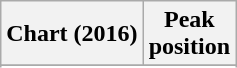<table class="wikitable sortable plainrowheaders" style="text-align:center">
<tr>
<th scope="col">Chart (2016)</th>
<th scope="col">Peak<br> position</th>
</tr>
<tr>
</tr>
<tr>
</tr>
<tr>
</tr>
</table>
